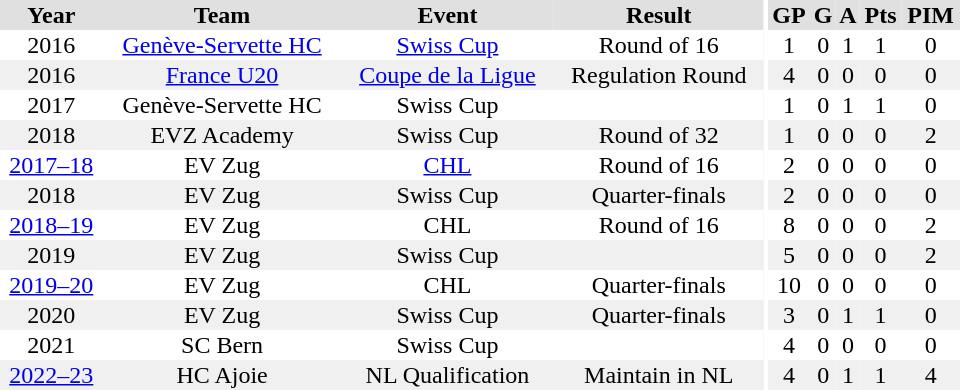<table border="0" cellpadding="1" cellspacing="0" ID="Table3" style="text-align:center; width:40em">
<tr ALIGN="center" bgcolor="#e0e0e0">
<th>Year</th>
<th>Team</th>
<th>Event</th>
<th>Result</th>
<th rowspan="99" bgcolor="#ffffff"></th>
<th>GP</th>
<th>G</th>
<th>A</th>
<th>Pts</th>
<th>PIM</th>
</tr>
<tr>
<td>2016</td>
<td><a href='#'>Genève-Servette HC</a></td>
<td><a href='#'>Swiss Cup</a></td>
<td>Round of 16</td>
<td>1</td>
<td>0</td>
<td>1</td>
<td>1</td>
<td>0</td>
</tr>
<tr bgcolor="#f0f0f0">
<td>2016</td>
<td><a href='#'>France U20</a></td>
<td><a href='#'>Coupe de la Ligue</a></td>
<td>Regulation Round</td>
<td>4</td>
<td>0</td>
<td>0</td>
<td>0</td>
<td>0</td>
</tr>
<tr>
<td>2017</td>
<td>Genève-Servette HC</td>
<td>Swiss Cup</td>
<td></td>
<td>1</td>
<td>0</td>
<td>1</td>
<td>1</td>
<td>0</td>
</tr>
<tr bgcolor="#f0f0f0">
<td>2018</td>
<td>EVZ Academy</td>
<td>Swiss Cup</td>
<td>Round of 32</td>
<td>1</td>
<td>0</td>
<td>0</td>
<td>0</td>
<td>2</td>
</tr>
<tr>
<td><a href='#'>2017–18</a></td>
<td>EV Zug</td>
<td><a href='#'>CHL</a></td>
<td>Round of 16</td>
<td>2</td>
<td>0</td>
<td>0</td>
<td>0</td>
<td>0</td>
</tr>
<tr bgcolor="#f0f0f0">
<td>2018</td>
<td>EV Zug</td>
<td>Swiss Cup</td>
<td>Quarter-finals</td>
<td>2</td>
<td>0</td>
<td>0</td>
<td>0</td>
<td>0</td>
</tr>
<tr>
<td><a href='#'>2018–19</a></td>
<td>EV Zug</td>
<td>CHL</td>
<td>Round of 16</td>
<td>8</td>
<td>0</td>
<td>0</td>
<td>0</td>
<td>2</td>
</tr>
<tr bgcolor="#f0f0f0">
<td>2019</td>
<td>EV Zug</td>
<td>Swiss Cup</td>
<td></td>
<td>5</td>
<td>0</td>
<td>0</td>
<td>0</td>
<td>2</td>
</tr>
<tr>
<td><a href='#'>2019–20</a></td>
<td>EV Zug</td>
<td>CHL</td>
<td>Quarter-finals</td>
<td>10</td>
<td>0</td>
<td>0</td>
<td>0</td>
<td>0</td>
</tr>
<tr bgcolor="#f0f0f0">
<td>2020</td>
<td>EV Zug</td>
<td>Swiss Cup</td>
<td>Quarter-finals</td>
<td>3</td>
<td>0</td>
<td>1</td>
<td>1</td>
<td>0</td>
</tr>
<tr>
<td>2021</td>
<td>SC Bern</td>
<td>Swiss Cup</td>
<td></td>
<td>4</td>
<td>0</td>
<td>0</td>
<td>0</td>
<td>0</td>
</tr>
<tr bgcolor="#f0f0f0">
<td><a href='#'>2022–23</a></td>
<td>HC Ajoie</td>
<td>NL Qualification</td>
<td>Maintain in NL</td>
<td>4</td>
<td>0</td>
<td>1</td>
<td>1</td>
<td>4</td>
</tr>
</table>
